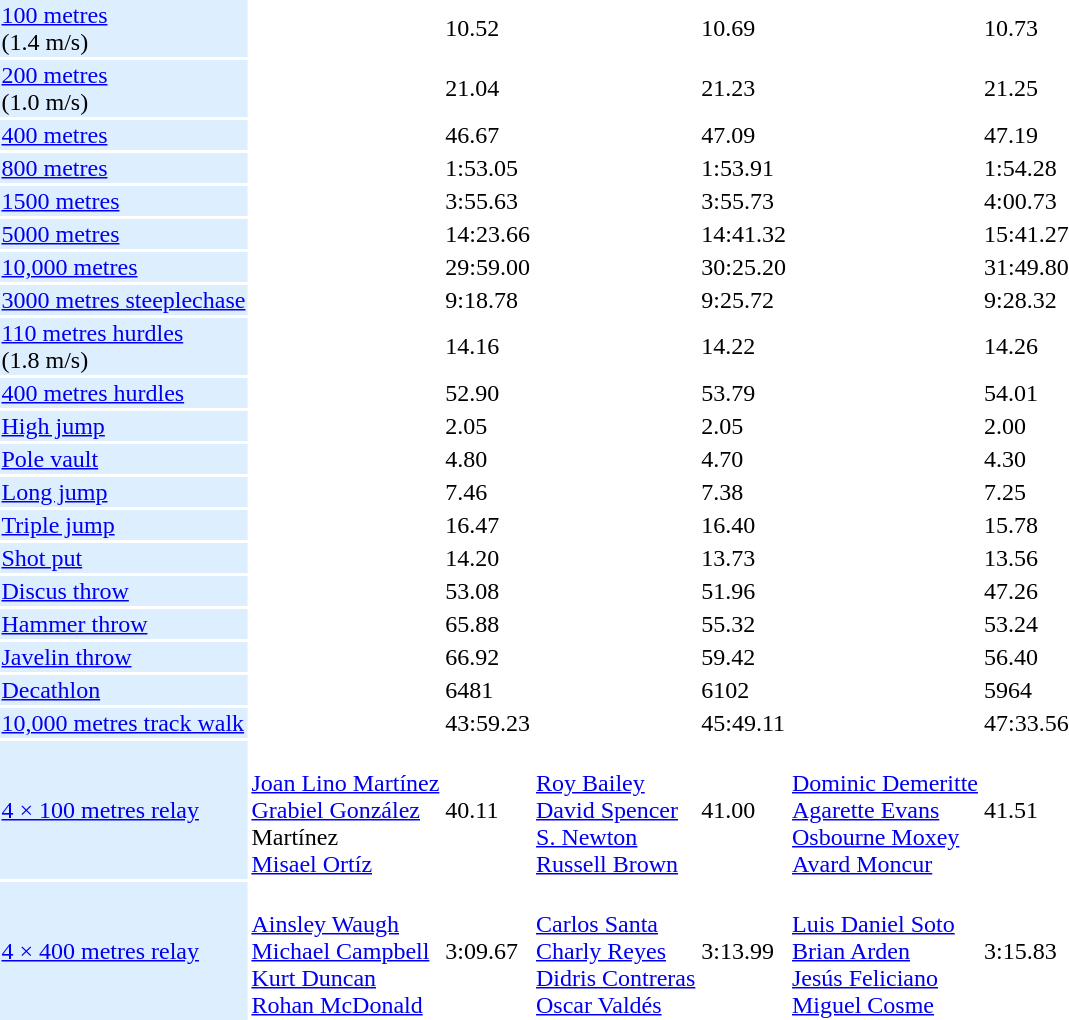<table>
<tr>
<td bgcolor = DDEEFF><a href='#'>100 metres</a> <br> (1.4 m/s)</td>
<td></td>
<td>10.52</td>
<td></td>
<td>10.69</td>
<td></td>
<td>10.73</td>
</tr>
<tr>
<td bgcolor = DDEEFF><a href='#'>200 metres</a> <br> (1.0 m/s)</td>
<td></td>
<td>21.04</td>
<td></td>
<td>21.23</td>
<td></td>
<td>21.25</td>
</tr>
<tr>
<td bgcolor = DDEEFF><a href='#'>400 metres</a></td>
<td></td>
<td>46.67</td>
<td></td>
<td>47.09</td>
<td></td>
<td>47.19</td>
</tr>
<tr>
<td bgcolor = DDEEFF><a href='#'>800 metres</a></td>
<td></td>
<td>1:53.05</td>
<td></td>
<td>1:53.91</td>
<td></td>
<td>1:54.28</td>
</tr>
<tr>
<td bgcolor = DDEEFF><a href='#'>1500 metres</a></td>
<td></td>
<td>3:55.63</td>
<td></td>
<td>3:55.73</td>
<td></td>
<td>4:00.73</td>
</tr>
<tr>
<td bgcolor = DDEEFF><a href='#'>5000 metres</a></td>
<td></td>
<td>14:23.66</td>
<td></td>
<td>14:41.32</td>
<td></td>
<td>15:41.27</td>
</tr>
<tr>
<td bgcolor = DDEEFF><a href='#'>10,000 metres</a></td>
<td></td>
<td>29:59.00</td>
<td></td>
<td>30:25.20</td>
<td></td>
<td>31:49.80</td>
</tr>
<tr>
<td bgcolor = DDEEFF><a href='#'>3000 metres steeplechase</a></td>
<td></td>
<td>9:18.78</td>
<td></td>
<td>9:25.72</td>
<td></td>
<td>9:28.32</td>
</tr>
<tr>
<td bgcolor = DDEEFF><a href='#'>110 metres hurdles</a> <br> (1.8 m/s)</td>
<td></td>
<td>14.16</td>
<td></td>
<td>14.22</td>
<td></td>
<td>14.26</td>
</tr>
<tr>
<td bgcolor = DDEEFF><a href='#'>400 metres hurdles</a></td>
<td></td>
<td>52.90</td>
<td></td>
<td>53.79</td>
<td></td>
<td>54.01</td>
</tr>
<tr>
<td bgcolor = DDEEFF><a href='#'>High jump</a></td>
<td></td>
<td>2.05</td>
<td></td>
<td>2.05</td>
<td></td>
<td>2.00</td>
</tr>
<tr>
<td bgcolor = DDEEFF><a href='#'>Pole vault</a></td>
<td></td>
<td>4.80</td>
<td></td>
<td>4.70</td>
<td></td>
<td>4.30</td>
</tr>
<tr>
<td bgcolor = DDEEFF><a href='#'>Long jump</a></td>
<td></td>
<td>7.46</td>
<td></td>
<td>7.38</td>
<td></td>
<td>7.25</td>
</tr>
<tr>
<td bgcolor = DDEEFF><a href='#'>Triple jump</a></td>
<td></td>
<td>16.47</td>
<td></td>
<td>16.40</td>
<td></td>
<td>15.78</td>
</tr>
<tr>
<td bgcolor = DDEEFF><a href='#'>Shot put</a></td>
<td></td>
<td>14.20</td>
<td></td>
<td>13.73</td>
<td></td>
<td>13.56</td>
</tr>
<tr>
<td bgcolor = DDEEFF><a href='#'>Discus throw</a></td>
<td></td>
<td>53.08</td>
<td></td>
<td>51.96</td>
<td></td>
<td>47.26</td>
</tr>
<tr>
<td bgcolor = DDEEFF><a href='#'>Hammer throw</a></td>
<td></td>
<td>65.88</td>
<td></td>
<td>55.32</td>
<td></td>
<td>53.24</td>
</tr>
<tr>
<td bgcolor = DDEEFF><a href='#'>Javelin throw</a></td>
<td></td>
<td>66.92</td>
<td></td>
<td>59.42</td>
<td></td>
<td>56.40</td>
</tr>
<tr>
<td bgcolor = DDEEFF><a href='#'>Decathlon</a></td>
<td></td>
<td>6481</td>
<td></td>
<td>6102</td>
<td></td>
<td>5964</td>
</tr>
<tr>
<td bgcolor = DDEEFF><a href='#'>10,000 metres track walk</a></td>
<td></td>
<td>43:59.23</td>
<td></td>
<td>45:49.11</td>
<td></td>
<td>47:33.56</td>
</tr>
<tr>
<td bgcolor = DDEEFF><a href='#'>4 × 100 metres relay</a></td>
<td>  <br> <a href='#'>Joan Lino Martínez</a> <br> <a href='#'>Grabiel González</a> <br> Martínez <br> <a href='#'>Misael Ortíz</a></td>
<td>40.11</td>
<td>  <br> <a href='#'>Roy Bailey</a> <br> <a href='#'>David Spencer</a> <br> <a href='#'>S. Newton</a> <br> <a href='#'>Russell Brown</a></td>
<td>41.00</td>
<td> <br> <a href='#'>Dominic Demeritte</a> <br> <a href='#'>Agarette Evans</a> <br> <a href='#'>Osbourne Moxey</a> <br> <a href='#'>Avard Moncur</a></td>
<td>41.51</td>
</tr>
<tr>
<td bgcolor = DDEEFF><a href='#'>4 × 400 metres relay</a></td>
<td> <br> <a href='#'>Ainsley Waugh</a> <br> <a href='#'>Michael Campbell</a> <br> <a href='#'>Kurt Duncan</a> <br> <a href='#'>Rohan McDonald</a></td>
<td>3:09.67</td>
<td> <br> <a href='#'>Carlos Santa</a> <br> <a href='#'>Charly Reyes</a> <br> <a href='#'>Didris Contreras</a> <br> <a href='#'>Oscar Valdés</a></td>
<td>3:13.99</td>
<td> <br> <a href='#'>Luis Daniel Soto</a> <br> <a href='#'>Brian Arden</a> <br> <a href='#'>Jesús Feliciano</a> <br> <a href='#'>Miguel Cosme</a></td>
<td>3:15.83</td>
</tr>
</table>
